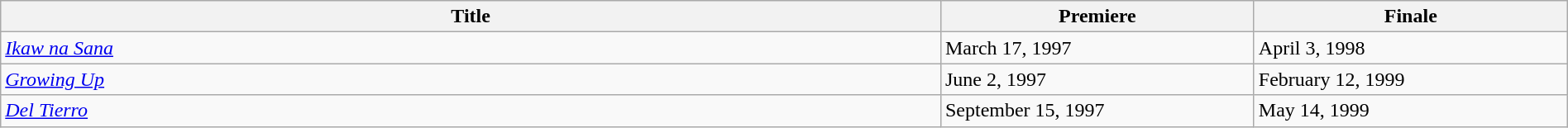<table class="wikitable sortable" width="100%">
<tr>
<th style="width:60%;">Title</th>
<th style="width:20%;">Premiere</th>
<th style="width:20%;">Finale</th>
</tr>
<tr>
<td><em><a href='#'>Ikaw na Sana</a></em> </td>
<td>March 17, 1997</td>
<td>April 3, 1998</td>
</tr>
<tr>
<td><em><a href='#'>Growing Up</a></em></td>
<td>June 2, 1997</td>
<td>February 12, 1999</td>
</tr>
<tr>
<td><em><a href='#'>Del Tierro</a></em></td>
<td>September 15, 1997</td>
<td>May 14, 1999</td>
</tr>
</table>
